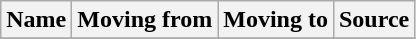<table class="wikitable sortable">
<tr>
<th>Name</th>
<th>Moving from</th>
<th>Moving to</th>
<th>Source</th>
</tr>
<tr>
</tr>
</table>
